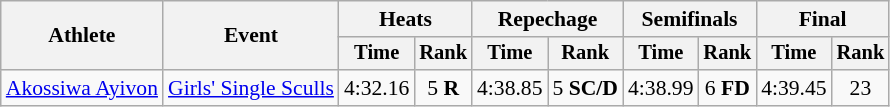<table class="wikitable" style="font-size:90%">
<tr>
<th rowspan="2">Athlete</th>
<th rowspan="2">Event</th>
<th colspan="2">Heats</th>
<th colspan="2">Repechage</th>
<th colspan="2">Semifinals</th>
<th colspan="2">Final</th>
</tr>
<tr style="font-size:95%">
<th>Time</th>
<th>Rank</th>
<th>Time</th>
<th>Rank</th>
<th>Time</th>
<th>Rank</th>
<th>Time</th>
<th>Rank</th>
</tr>
<tr align=center>
<td align=left><a href='#'>Akossiwa Ayivon</a></td>
<td align=left><a href='#'>Girls' Single Sculls</a></td>
<td>4:32.16</td>
<td>5 <strong>R</strong></td>
<td>4:38.85</td>
<td>5 <strong>SC/D</strong></td>
<td>4:38.99</td>
<td>6 <strong>FD</strong></td>
<td>4:39.45</td>
<td>23</td>
</tr>
</table>
